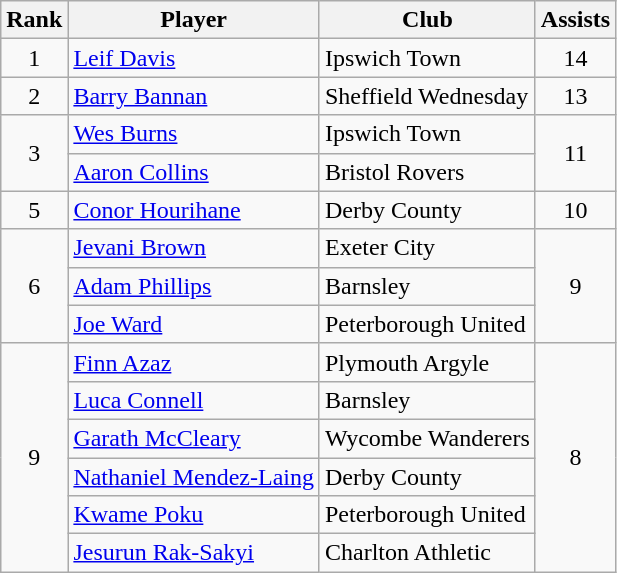<table class="wikitable" style="text-align:center">
<tr>
<th>Rank</th>
<th>Player</th>
<th>Club</th>
<th>Assists</th>
</tr>
<tr>
<td rowspan="1">1</td>
<td align=left> <a href='#'>Leif Davis</a></td>
<td align=left>Ipswich Town</td>
<td rowspan="1">14</td>
</tr>
<tr>
<td>2</td>
<td align=left> <a href='#'>Barry Bannan</a></td>
<td align=left>Sheffield Wednesday</td>
<td>13</td>
</tr>
<tr>
<td rowspan="2">3</td>
<td align=left> <a href='#'>Wes Burns</a></td>
<td align=left>Ipswich Town</td>
<td rowspan="2">11</td>
</tr>
<tr>
<td align=left> <a href='#'>Aaron Collins</a></td>
<td align=left>Bristol Rovers</td>
</tr>
<tr>
<td rowspan="1">5</td>
<td align=left> <a href='#'>Conor Hourihane</a></td>
<td align=left>Derby County</td>
<td rowspan="1">10</td>
</tr>
<tr>
<td rowspan="3">6</td>
<td align=left> <a href='#'>Jevani Brown</a></td>
<td align=left>Exeter City</td>
<td rowspan="3">9</td>
</tr>
<tr>
<td align=left> <a href='#'>Adam Phillips</a></td>
<td align=left>Barnsley</td>
</tr>
<tr>
<td align=left> <a href='#'>Joe Ward</a></td>
<td align=left>Peterborough United</td>
</tr>
<tr>
<td rowspan="6">9</td>
<td align=left> <a href='#'>Finn Azaz</a></td>
<td align=left>Plymouth Argyle</td>
<td rowspan="6">8</td>
</tr>
<tr>
<td align=left> <a href='#'>Luca Connell</a></td>
<td align=left>Barnsley</td>
</tr>
<tr>
<td align=left> <a href='#'>Garath McCleary</a></td>
<td align=left>Wycombe Wanderers</td>
</tr>
<tr>
<td align=left> <a href='#'>Nathaniel Mendez-Laing</a></td>
<td align=left>Derby County</td>
</tr>
<tr>
<td align=left> <a href='#'>Kwame Poku</a></td>
<td align=left>Peterborough United</td>
</tr>
<tr>
<td align=left> <a href='#'>Jesurun Rak-Sakyi</a></td>
<td align=left>Charlton Athletic</td>
</tr>
</table>
